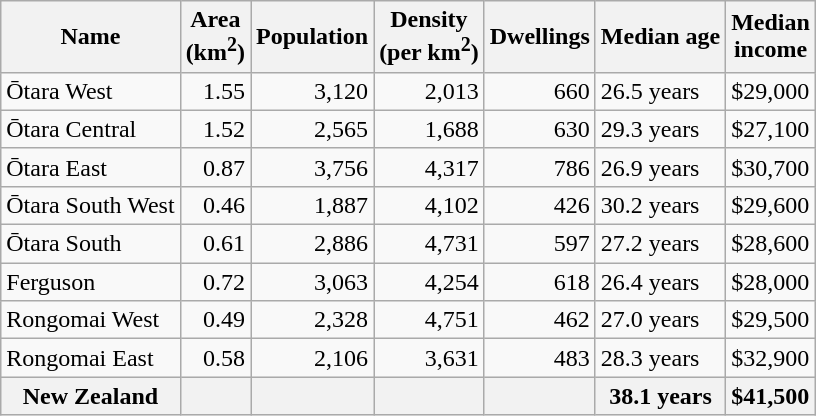<table class="wikitable">
<tr>
<th>Name</th>
<th>Area<br>(km<sup>2</sup>)</th>
<th>Population</th>
<th>Density<br>(per km<sup>2</sup>)</th>
<th>Dwellings</th>
<th>Median age</th>
<th>Median<br>income</th>
</tr>
<tr>
<td>Ōtara West</td>
<td style="text-align:right;">1.55</td>
<td style="text-align:right;">3,120</td>
<td style="text-align:right;">2,013</td>
<td style="text-align:right;">660</td>
<td>26.5 years</td>
<td>$29,000</td>
</tr>
<tr>
<td>Ōtara Central</td>
<td style="text-align:right;">1.52</td>
<td style="text-align:right;">2,565</td>
<td style="text-align:right;">1,688</td>
<td style="text-align:right;">630</td>
<td>29.3 years</td>
<td>$27,100</td>
</tr>
<tr>
<td>Ōtara East</td>
<td style="text-align:right;">0.87</td>
<td style="text-align:right;">3,756</td>
<td style="text-align:right;">4,317</td>
<td style="text-align:right;">786</td>
<td>26.9 years</td>
<td>$30,700</td>
</tr>
<tr>
<td>Ōtara South West</td>
<td style="text-align:right;">0.46</td>
<td style="text-align:right;">1,887</td>
<td style="text-align:right;">4,102</td>
<td style="text-align:right;">426</td>
<td>30.2 years</td>
<td>$29,600</td>
</tr>
<tr>
<td>Ōtara South</td>
<td style="text-align:right;">0.61</td>
<td style="text-align:right;">2,886</td>
<td style="text-align:right;">4,731</td>
<td style="text-align:right;">597</td>
<td>27.2 years</td>
<td>$28,600</td>
</tr>
<tr>
<td>Ferguson</td>
<td style="text-align:right;">0.72</td>
<td style="text-align:right;">3,063</td>
<td style="text-align:right;">4,254</td>
<td style="text-align:right;">618</td>
<td>26.4 years</td>
<td>$28,000</td>
</tr>
<tr>
<td>Rongomai West</td>
<td style="text-align:right;">0.49</td>
<td style="text-align:right;">2,328</td>
<td style="text-align:right;">4,751</td>
<td style="text-align:right;">462</td>
<td>27.0 years</td>
<td>$29,500</td>
</tr>
<tr>
<td>Rongomai East</td>
<td style="text-align:right;">0.58</td>
<td style="text-align:right;">2,106</td>
<td style="text-align:right;">3,631</td>
<td style="text-align:right;">483</td>
<td>28.3 years</td>
<td>$32,900</td>
</tr>
<tr>
<th>New Zealand</th>
<th></th>
<th></th>
<th></th>
<th></th>
<th>38.1 years</th>
<th style="text-align:left;">$41,500</th>
</tr>
</table>
